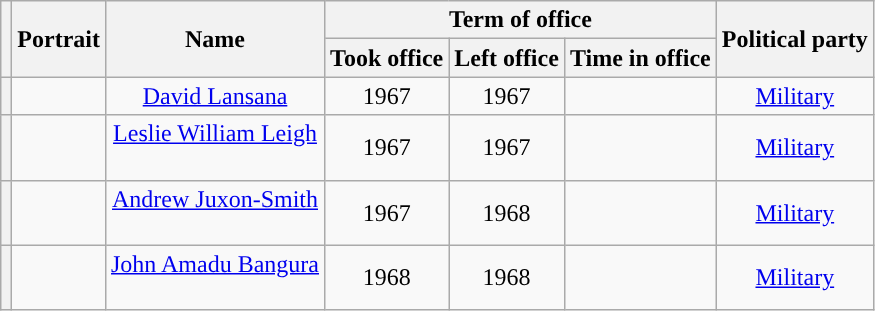<table class="wikitable" style="text-align:center">
<tr>
<th rowspan="2"></th>
<th rowspan="2">Portrait</th>
<th rowspan="2">Name<br></th>
<th colspan="3">Term of office</th>
<th rowspan="2">Political party</th>
</tr>
<tr>
<th>Took office</th>
<th>Left office</th>
<th>Time in office</th>
</tr>
<tr>
<th style="background:"></th>
<td></td>
<td><a href='#'> David Lansana</a><br></td>
<td> 1967</td>
<td> 1967</td>
<td></td>
<td><a href='#'>Military</a></td>
</tr>
<tr>
<th style="background:"></th>
<td></td>
<td><a href='#'> Leslie William Leigh</a><br><br></td>
<td> 1967</td>
<td> 1967</td>
<td></td>
<td><a href='#'>Military</a></td>
</tr>
<tr>
<th style="background:"></th>
<td></td>
<td><a href='#'> Andrew Juxon-Smith</a><br><br></td>
<td> 1967</td>
<td> 1968<br></td>
<td></td>
<td><a href='#'>Military</a></td>
</tr>
<tr>
<th style="background:"></th>
<td></td>
<td><a href='#'> John Amadu Bangura</a><br><br></td>
<td> 1968</td>
<td> 1968</td>
<td></td>
<td><a href='#'>Military</a></td>
</tr>
</table>
